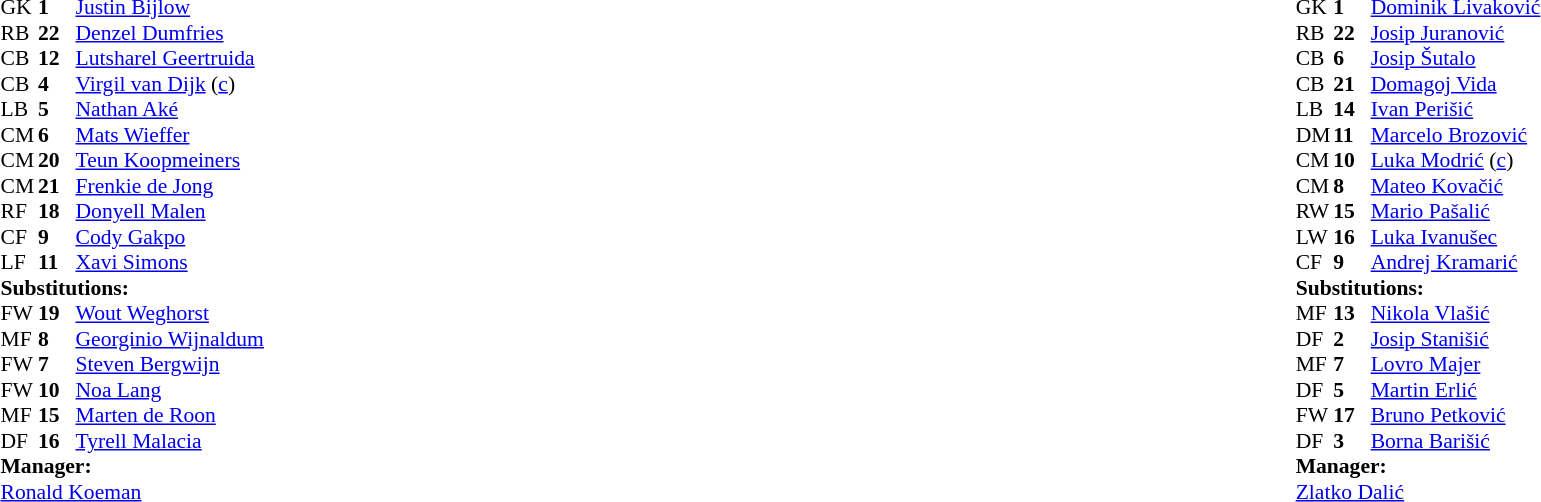<table width="100%">
<tr>
<td valign="top" width="40%"><br><table style="font-size:90%" cellspacing="0" cellpadding="0">
<tr>
<th width=25></th>
<th width=25></th>
</tr>
<tr>
<td>GK</td>
<td><strong>1</strong></td>
<td><a href='#'>Justin Bijlow</a></td>
</tr>
<tr>
<td>RB</td>
<td><strong>22</strong></td>
<td><a href='#'>Denzel Dumfries</a></td>
<td></td>
<td></td>
</tr>
<tr>
<td>CB</td>
<td><strong>12</strong></td>
<td><a href='#'>Lutsharel Geertruida</a></td>
</tr>
<tr>
<td>CB</td>
<td><strong>4</strong></td>
<td><a href='#'>Virgil van Dijk</a> (<a href='#'>c</a>)</td>
</tr>
<tr>
<td>LB</td>
<td><strong>5</strong></td>
<td><a href='#'>Nathan Aké</a></td>
<td></td>
<td></td>
</tr>
<tr>
<td>CM</td>
<td><strong>6</strong></td>
<td><a href='#'>Mats Wieffer</a></td>
<td></td>
<td></td>
</tr>
<tr>
<td>CM</td>
<td><strong>20</strong></td>
<td><a href='#'>Teun Koopmeiners</a></td>
<td></td>
</tr>
<tr>
<td>CM</td>
<td><strong>21</strong></td>
<td><a href='#'>Frenkie de Jong</a></td>
<td></td>
</tr>
<tr>
<td>RF</td>
<td><strong>18</strong></td>
<td><a href='#'>Donyell Malen</a></td>
<td></td>
<td></td>
</tr>
<tr>
<td>CF</td>
<td><strong>9</strong></td>
<td><a href='#'>Cody Gakpo</a></td>
<td></td>
<td></td>
</tr>
<tr>
<td>LF</td>
<td><strong>11</strong></td>
<td><a href='#'>Xavi Simons</a></td>
<td></td>
<td></td>
</tr>
<tr>
<td colspan=3><strong>Substitutions:</strong></td>
</tr>
<tr>
<td>FW</td>
<td><strong>19</strong></td>
<td><a href='#'>Wout Weghorst</a></td>
<td></td>
<td></td>
</tr>
<tr>
<td>MF</td>
<td><strong>8</strong></td>
<td><a href='#'>Georginio Wijnaldum</a></td>
<td></td>
<td></td>
</tr>
<tr>
<td>FW</td>
<td><strong>7</strong></td>
<td><a href='#'>Steven Bergwijn</a></td>
<td></td>
<td></td>
</tr>
<tr>
<td>FW</td>
<td><strong>10</strong></td>
<td><a href='#'>Noa Lang</a></td>
<td></td>
<td></td>
</tr>
<tr>
<td>MF</td>
<td><strong>15</strong></td>
<td><a href='#'>Marten de Roon</a></td>
<td></td>
<td></td>
</tr>
<tr>
<td>DF</td>
<td><strong>16</strong></td>
<td><a href='#'>Tyrell Malacia</a></td>
<td></td>
<td></td>
</tr>
<tr>
<td colspan=3><strong>Manager:</strong></td>
</tr>
<tr>
<td colspan=3><a href='#'>Ronald Koeman</a></td>
</tr>
</table>
</td>
<td valign="top"></td>
<td valign="top" width="50%"><br><table style="font-size:90%; margin:auto" cellspacing="0" cellpadding="0">
<tr>
<th width=25></th>
<th width=25></th>
</tr>
<tr>
<td>GK</td>
<td><strong>1</strong></td>
<td><a href='#'>Dominik Livaković</a></td>
<td></td>
</tr>
<tr>
<td>RB</td>
<td><strong>22</strong></td>
<td><a href='#'>Josip Juranović</a></td>
<td></td>
<td></td>
</tr>
<tr>
<td>CB</td>
<td><strong>6</strong></td>
<td><a href='#'>Josip Šutalo</a></td>
<td></td>
<td></td>
</tr>
<tr>
<td>CB</td>
<td><strong>21</strong></td>
<td><a href='#'>Domagoj Vida</a></td>
</tr>
<tr>
<td>LB</td>
<td><strong>14</strong></td>
<td><a href='#'>Ivan Perišić</a></td>
</tr>
<tr>
<td>DM</td>
<td><strong>11</strong></td>
<td><a href='#'>Marcelo Brozović</a></td>
<td></td>
</tr>
<tr>
<td>CM</td>
<td><strong>10</strong></td>
<td><a href='#'>Luka Modrić</a> (<a href='#'>c</a>)</td>
<td></td>
<td></td>
</tr>
<tr>
<td>CM</td>
<td><strong>8</strong></td>
<td><a href='#'>Mateo Kovačić</a></td>
<td></td>
<td></td>
</tr>
<tr>
<td>RW</td>
<td><strong>15</strong></td>
<td><a href='#'>Mario Pašalić</a></td>
<td></td>
</tr>
<tr>
<td>LW</td>
<td><strong>16</strong></td>
<td><a href='#'>Luka Ivanušec</a></td>
<td></td>
<td></td>
</tr>
<tr>
<td>CF</td>
<td><strong>9</strong></td>
<td><a href='#'>Andrej Kramarić</a></td>
<td></td>
<td></td>
</tr>
<tr>
<td colspan=3><strong>Substitutions:</strong></td>
</tr>
<tr>
<td>MF</td>
<td><strong>13</strong></td>
<td><a href='#'>Nikola Vlašić</a></td>
<td></td>
<td></td>
</tr>
<tr>
<td>DF</td>
<td><strong>2</strong></td>
<td><a href='#'>Josip Stanišić</a></td>
<td></td>
<td></td>
</tr>
<tr>
<td>MF</td>
<td><strong>7</strong></td>
<td><a href='#'>Lovro Majer</a></td>
<td></td>
<td></td>
</tr>
<tr>
<td>DF</td>
<td><strong>5</strong></td>
<td><a href='#'>Martin Erlić</a></td>
<td></td>
<td></td>
</tr>
<tr>
<td>FW</td>
<td><strong>17</strong></td>
<td><a href='#'>Bruno Petković</a></td>
<td></td>
<td></td>
</tr>
<tr>
<td>DF</td>
<td><strong>3</strong></td>
<td><a href='#'>Borna Barišić</a></td>
<td></td>
<td></td>
</tr>
<tr>
<td colspan=3><strong>Manager:</strong></td>
</tr>
<tr>
<td colspan=3><a href='#'>Zlatko Dalić</a></td>
</tr>
</table>
</td>
</tr>
</table>
